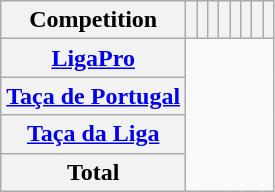<table class="wikitable sortable plainrowheaders" style="text-align:center;">
<tr>
<th scope=col>Competition</th>
<th scope=col></th>
<th scope=col></th>
<th scope=col></th>
<th scope=col></th>
<th scope=col></th>
<th scope=col></th>
<th scope=col></th>
<th scope=col></th>
</tr>
<tr>
<th scope=row align=left><a href='#'>LigaPro</a><br></th>
</tr>
<tr>
<th scope=row align=left><a href='#'>Taça de Portugal</a><br></th>
</tr>
<tr>
<th scope=row align=left><a href='#'>Taça da Liga</a><br></th>
</tr>
<tr>
<th scope=row><strong>Total</strong><br></th>
</tr>
</table>
